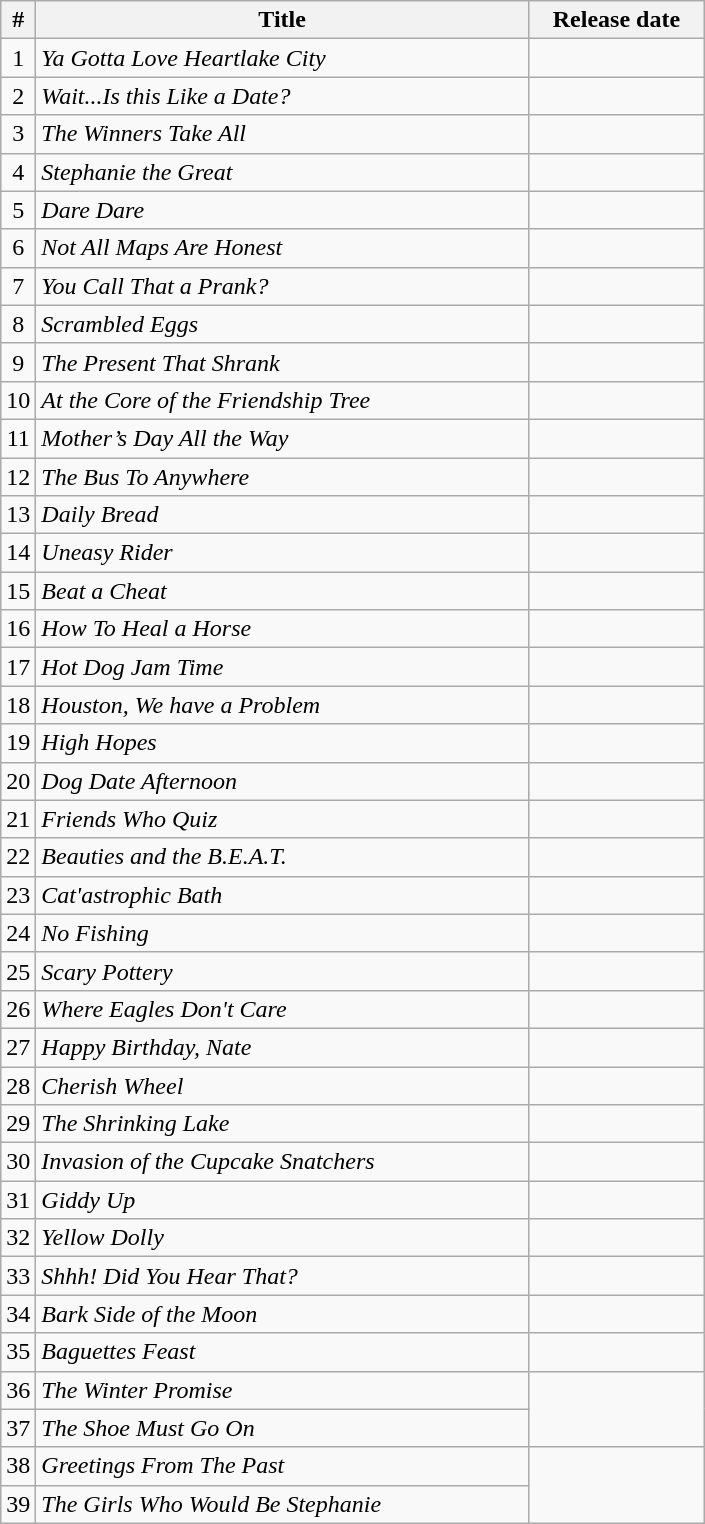<table class="wikitable sortable">
<tr>
<th width=10>#</th>
<th width=321>Title</th>
<th width=110>Release date</th>
</tr>
<tr>
<td style="text-align:center">1</td>
<td><em>Ya Gotta Love Heartlake City</em></td>
<td style="text-align:right"></td>
</tr>
<tr>
<td style="text-align:center">2</td>
<td><em>Wait...Is this Like a Date?</em></td>
<td style="text-align:right"></td>
</tr>
<tr>
<td style="text-align:center">3</td>
<td><em>The Winners Take All</em></td>
<td style="text-align:right"></td>
</tr>
<tr>
<td style="text-align:center">4</td>
<td><em>Stephanie the Great</em></td>
<td style="text-align:right"></td>
</tr>
<tr>
<td style="text-align:center">5</td>
<td><em>Dare Dare</em></td>
<td style="text-align:right"></td>
</tr>
<tr>
<td style="text-align:center">6</td>
<td><em>Not All Maps Are Honest</em></td>
<td style="text-align:right"></td>
</tr>
<tr>
<td style="text-align:center">7</td>
<td><em>You Call That a Prank?</em></td>
<td style="text-align:right"></td>
</tr>
<tr>
<td style="text-align:center">8</td>
<td><em>Scrambled Eggs</em></td>
<td style="text-align:right"></td>
</tr>
<tr>
<td style="text-align:center">9</td>
<td><em>The Present That Shrank</em></td>
<td style="text-align:right"></td>
</tr>
<tr>
<td style="text-align:center">10</td>
<td><em>At the Core of the Friendship Tree</em></td>
<td style="text-align:right"></td>
</tr>
<tr>
<td style="text-align:center">11</td>
<td><em>Mother’s Day All the Way</em></td>
<td style="text-align:right"></td>
</tr>
<tr>
<td style="text-align:center">12</td>
<td><em>The Bus To Anywhere</em></td>
<td style="text-align:right"></td>
</tr>
<tr>
<td style="text-align:center">13</td>
<td><em>Daily Bread</em></td>
<td style="text-align:right"></td>
</tr>
<tr>
<td style="text-align:center">14</td>
<td><em>Uneasy Rider</em></td>
<td style="text-align:right"></td>
</tr>
<tr>
<td style="text-align:center">15</td>
<td><em>Beat a Cheat</em></td>
<td style="text-align:right"></td>
</tr>
<tr>
<td style="text-align:center">16</td>
<td><em>How To Heal a Horse</em></td>
<td style="text-align:right"></td>
</tr>
<tr>
<td style="text-align:center">17</td>
<td><em>Hot Dog Jam Time</em></td>
<td style="text-align:right"></td>
</tr>
<tr>
<td style="text-align:center">18</td>
<td><em>Houston, We have a Problem</em></td>
<td style="text-align:right"></td>
</tr>
<tr>
<td style="text-align:center">19</td>
<td><em>High Hopes</em></td>
<td style="text-align:right"></td>
</tr>
<tr>
<td style="text-align:center">20</td>
<td><em>Dog Date Afternoon</em></td>
<td style="text-align:right"></td>
</tr>
<tr>
<td style="text-align:center">21</td>
<td><em>Friends Who Quiz</em></td>
<td style="text-align:right"></td>
</tr>
<tr>
<td style="text-align:center">22</td>
<td><em>Beauties and the B.E.A.T.</em></td>
<td style="text-align:right"></td>
</tr>
<tr>
<td style="text-align:center">23</td>
<td><em>Cat'astrophic Bath</em></td>
<td style="text-align:right"></td>
</tr>
<tr>
<td style="text-align:center">24</td>
<td><em>No Fishing</em></td>
<td style="text-align:right"></td>
</tr>
<tr>
<td style="text-align:center">25</td>
<td><em>Scary Pottery</em></td>
<td style="text-align:right"></td>
</tr>
<tr>
<td style="text-align:center">26</td>
<td><em>Where Eagles Don't Care</em></td>
<td style="text-align:right"></td>
</tr>
<tr>
<td style="text-align:center">27</td>
<td><em>Happy Birthday, Nate</em></td>
<td style="text-align:right"></td>
</tr>
<tr>
<td style="text-align:center">28</td>
<td><em>Cherish Wheel</em></td>
<td style="text-align:right"></td>
</tr>
<tr>
<td style="text-align:center">29</td>
<td><em>The Shrinking Lake</em></td>
<td style="text-align:right"></td>
</tr>
<tr>
<td style="text-align:center">30</td>
<td><em>Invasion of the Cupcake Snatchers</em></td>
<td style="text-align:right"></td>
</tr>
<tr>
<td style="text-align:center">31</td>
<td><em>Giddy Up</em></td>
<td style="text-align:right"></td>
</tr>
<tr>
<td style="text-align:center">32</td>
<td><em>Yellow Dolly</em></td>
<td style="text-align:right"></td>
</tr>
<tr>
<td style="text-align:center">33</td>
<td><em>Shhh! Did You Hear That?</em></td>
<td style="text-align:right"></td>
</tr>
<tr>
<td style="text-align:center">34</td>
<td><em>Bark Side of the Moon</em></td>
<td style="text-align:right"></td>
</tr>
<tr>
<td style="text-align:center">35</td>
<td><em>Baguettes Feast</em></td>
<td style="text-align:right"></td>
</tr>
<tr>
<td style="text-align:center">36</td>
<td><em>The Winter Promise</em></td>
<td rowspan="2" style="text-align:right"></td>
</tr>
<tr>
<td style="text-align:center">37</td>
<td><em>The Shoe Must Go On</em></td>
</tr>
<tr>
<td style="text-align:center">38</td>
<td><em>Greetings From The Past</em></td>
<td rowspan="2" style="text-align:right"></td>
</tr>
<tr>
<td style="text-align:center">39</td>
<td><em>The Girls Who Would Be Stephanie</em></td>
</tr>
</table>
